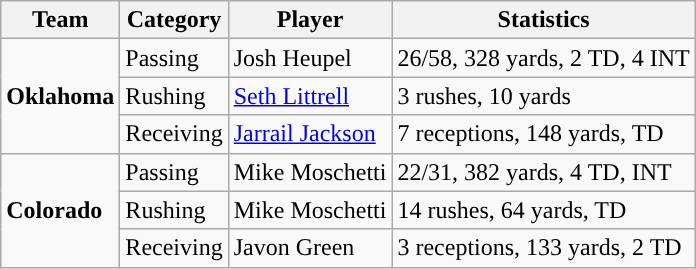<table class="wikitable" style="float: left;">
<tr>
<th>Team</th>
<th>Category</th>
<th>Player</th>
<th>Statistics</th>
</tr>
<tr>
<td rowspan=3><strong>Oklahoma</strong></td>
<td>Passing</td>
<td>Josh Heupel</td>
<td>26/58, 328 yards, 2 TD, 4 INT</td>
</tr>
<tr>
<td>Rushing</td>
<td><a href='#'>Seth Littrell</a></td>
<td>3 rushes, 10 yards</td>
</tr>
<tr>
<td>Receiving</td>
<td><a href='#'>Jarrail Jackson</a></td>
<td>7 receptions, 148 yards, TD</td>
</tr>
<tr>
<td rowspan=3><strong>Colorado</strong></td>
<td>Passing</td>
<td>Mike Moschetti</td>
<td>22/31, 382 yards, 4 TD, INT</td>
</tr>
<tr>
<td>Rushing</td>
<td>Mike Moschetti</td>
<td>14 rushes, 64 yards, TD</td>
</tr>
<tr>
<td>Receiving</td>
<td>Javon Green</td>
<td>3 receptions, 133 yards, 2 TD</td>
</tr>
</table>
